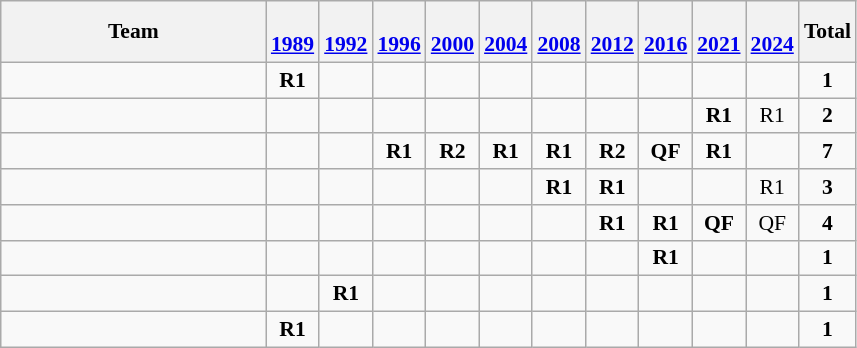<table class="wikitable" style="text-align:center; font-size:90%">
<tr>
<th width=170>Team</th>
<th><br><a href='#'>1989</a></th>
<th><br><a href='#'>1992</a></th>
<th><br><a href='#'>1996</a></th>
<th><br><a href='#'>2000</a></th>
<th><br><a href='#'>2004</a></th>
<th><br><a href='#'>2008</a></th>
<th><br><a href='#'>2012</a></th>
<th><br><a href='#'>2016</a></th>
<th><br><a href='#'>2021</a></th>
<th><br><a href='#'>2024</a></th>
<th>Total</th>
</tr>
<tr>
<td align=left></td>
<td><strong>R1</strong></td>
<td></td>
<td></td>
<td></td>
<td></td>
<td></td>
<td></td>
<td></td>
<td></td>
<td></td>
<td><strong>1</strong></td>
</tr>
<tr>
<td align=left></td>
<td></td>
<td></td>
<td></td>
<td></td>
<td></td>
<td></td>
<td></td>
<td></td>
<td><strong>R1</strong></td>
<td>R1</td>
<td><strong>2</strong></td>
</tr>
<tr>
<td align=left></td>
<td></td>
<td></td>
<td><strong>R1</strong></td>
<td><strong>R2</strong></td>
<td><strong>R1</strong></td>
<td><strong>R1</strong></td>
<td><strong>R2</strong></td>
<td><strong>QF</strong></td>
<td><strong>R1</strong></td>
<td></td>
<td><strong>7</strong></td>
</tr>
<tr>
<td align=left></td>
<td></td>
<td></td>
<td></td>
<td></td>
<td></td>
<td><strong>R1</strong></td>
<td><strong>R1</strong></td>
<td></td>
<td></td>
<td>R1</td>
<td><strong>3</strong></td>
</tr>
<tr>
<td align=left></td>
<td></td>
<td></td>
<td></td>
<td></td>
<td></td>
<td></td>
<td><strong>R1</strong></td>
<td><strong>R1</strong></td>
<td><strong>QF</strong></td>
<td>QF</td>
<td><strong>4</strong></td>
</tr>
<tr>
<td align=left></td>
<td></td>
<td></td>
<td></td>
<td></td>
<td></td>
<td></td>
<td></td>
<td><strong>R1</strong></td>
<td></td>
<td></td>
<td><strong>1</strong></td>
</tr>
<tr>
<td align=left></td>
<td></td>
<td><strong>R1</strong></td>
<td></td>
<td></td>
<td></td>
<td></td>
<td></td>
<td></td>
<td></td>
<td></td>
<td><strong>1</strong></td>
</tr>
<tr>
<td align=left></td>
<td><strong>R1</strong></td>
<td></td>
<td></td>
<td></td>
<td></td>
<td></td>
<td></td>
<td></td>
<td></td>
<td></td>
<td><strong>1</strong></td>
</tr>
</table>
